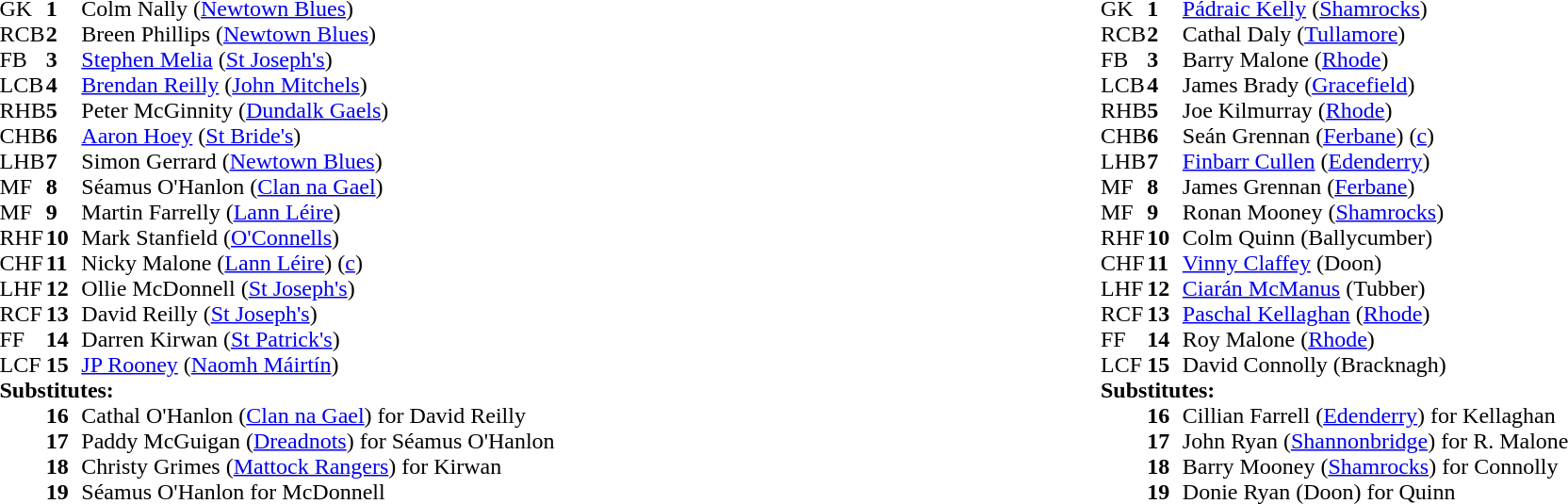<table style="width:100%;">
<tr>
<td style="vertical-align:top; width:50%"><br><table cellspacing="0" cellpadding="0">
<tr>
<th width="25"></th>
<th width="25"></th>
</tr>
<tr>
<td>GK</td>
<td><strong>1</strong></td>
<td>Colm Nally (<a href='#'>Newtown Blues</a>)</td>
</tr>
<tr>
<td>RCB</td>
<td><strong>2</strong></td>
<td>Breen Phillips (<a href='#'>Newtown Blues</a>)</td>
</tr>
<tr>
<td>FB</td>
<td><strong>3</strong></td>
<td><a href='#'>Stephen Melia</a> (<a href='#'>St Joseph's</a>)</td>
</tr>
<tr>
<td>LCB</td>
<td><strong>4</strong></td>
<td><a href='#'>Brendan Reilly</a> (<a href='#'>John Mitchels</a>)</td>
</tr>
<tr>
<td>RHB</td>
<td><strong>5</strong></td>
<td>Peter McGinnity (<a href='#'>Dundalk Gaels</a>)</td>
</tr>
<tr>
<td>CHB</td>
<td><strong>6</strong></td>
<td><a href='#'>Aaron Hoey</a> (<a href='#'>St Bride's</a>)</td>
</tr>
<tr>
<td>LHB</td>
<td><strong>7</strong></td>
<td>Simon Gerrard (<a href='#'>Newtown Blues</a>)</td>
</tr>
<tr>
<td>MF</td>
<td><strong>8</strong></td>
<td>Séamus O'Hanlon (<a href='#'>Clan na Gael</a>)</td>
</tr>
<tr>
<td>MF</td>
<td><strong>9</strong></td>
<td>Martin Farrelly (<a href='#'>Lann Léire</a>)</td>
</tr>
<tr>
<td>RHF</td>
<td><strong>10</strong></td>
<td>Mark Stanfield (<a href='#'>O'Connells</a>)</td>
</tr>
<tr>
<td>CHF</td>
<td><strong>11</strong></td>
<td>Nicky Malone (<a href='#'>Lann Léire</a>) (<a href='#'>c</a>)</td>
</tr>
<tr>
<td>LHF</td>
<td><strong>12</strong></td>
<td>Ollie McDonnell (<a href='#'>St Joseph's</a>)</td>
</tr>
<tr>
<td>RCF</td>
<td><strong>13</strong></td>
<td>David Reilly (<a href='#'>St Joseph's</a>)</td>
</tr>
<tr>
<td>FF</td>
<td><strong>14</strong></td>
<td>Darren Kirwan (<a href='#'>St Patrick's</a>)</td>
</tr>
<tr>
<td>LCF</td>
<td><strong>15</strong></td>
<td><a href='#'>JP Rooney</a> (<a href='#'>Naomh Máirtín</a>)</td>
</tr>
<tr>
<td colspan=3><strong>Substitutes:</strong></td>
</tr>
<tr>
<td></td>
<td><strong>16</strong></td>
<td>Cathal O'Hanlon (<a href='#'>Clan na Gael</a>) for David Reilly</td>
</tr>
<tr>
<td></td>
<td><strong>17</strong></td>
<td>Paddy McGuigan (<a href='#'>Dreadnots</a>) for Séamus O'Hanlon</td>
</tr>
<tr>
<td></td>
<td><strong>18</strong></td>
<td>Christy Grimes (<a href='#'>Mattock Rangers</a>) for Kirwan</td>
</tr>
<tr>
<td></td>
<td><strong>19</strong></td>
<td>Séamus O'Hanlon for McDonnell</td>
</tr>
</table>
</td>
<td style="vertical-align:top; width:50%"><br><table cellspacing="0" cellpadding="0" style="margin:auto">
<tr>
<th width="25"></th>
<th width="25"></th>
</tr>
<tr>
<td>GK</td>
<td><strong>1</strong></td>
<td><a href='#'>Pádraic Kelly</a> (<a href='#'>Shamrocks</a>)</td>
</tr>
<tr>
<td>RCB</td>
<td><strong>2</strong></td>
<td>Cathal Daly (<a href='#'>Tullamore</a>)</td>
</tr>
<tr>
<td>FB</td>
<td><strong>3</strong></td>
<td>Barry Malone (<a href='#'>Rhode</a>)</td>
</tr>
<tr>
<td>LCB</td>
<td><strong>4</strong></td>
<td>James Brady (<a href='#'>Gracefield</a>)</td>
</tr>
<tr>
<td>RHB</td>
<td><strong>5</strong></td>
<td>Joe Kilmurray (<a href='#'>Rhode</a>)</td>
</tr>
<tr>
<td>CHB</td>
<td><strong>6</strong></td>
<td>Seán Grennan (<a href='#'>Ferbane</a>) (<a href='#'>c</a>)</td>
</tr>
<tr>
<td>LHB</td>
<td><strong>7</strong></td>
<td><a href='#'>Finbarr Cullen</a> (<a href='#'>Edenderry</a>)</td>
</tr>
<tr>
<td>MF</td>
<td><strong>8</strong></td>
<td>James Grennan (<a href='#'>Ferbane</a>)</td>
</tr>
<tr>
<td>MF</td>
<td><strong>9</strong></td>
<td>Ronan Mooney (<a href='#'>Shamrocks</a>)</td>
</tr>
<tr>
<td>RHF</td>
<td><strong>10</strong></td>
<td>Colm Quinn (Ballycumber)</td>
</tr>
<tr>
<td>CHF</td>
<td><strong>11</strong></td>
<td><a href='#'>Vinny Claffey</a> (Doon)</td>
</tr>
<tr>
<td>LHF</td>
<td><strong>12</strong></td>
<td><a href='#'>Ciarán McManus</a> (Tubber)</td>
</tr>
<tr>
<td>RCF</td>
<td><strong>13</strong></td>
<td><a href='#'>Paschal Kellaghan</a> (<a href='#'>Rhode</a>)</td>
</tr>
<tr>
<td>FF</td>
<td><strong>14</strong></td>
<td>Roy Malone (<a href='#'>Rhode</a>)</td>
</tr>
<tr>
<td>LCF</td>
<td><strong>15</strong></td>
<td>David Connolly (Bracknagh)</td>
</tr>
<tr>
<td colspan=3><strong>Substitutes:</strong></td>
</tr>
<tr>
<td></td>
<td><strong>16</strong></td>
<td>Cillian Farrell (<a href='#'>Edenderry</a>) for Kellaghan</td>
</tr>
<tr>
<td></td>
<td><strong>17</strong></td>
<td>John Ryan (<a href='#'>Shannonbridge</a>) for R. Malone</td>
</tr>
<tr>
<td></td>
<td><strong>18</strong></td>
<td>Barry Mooney (<a href='#'>Shamrocks</a>) for Connolly</td>
</tr>
<tr>
<td></td>
<td><strong>19</strong></td>
<td>Donie Ryan (Doon) for Quinn</td>
</tr>
</table>
</td>
</tr>
<tr>
</tr>
</table>
